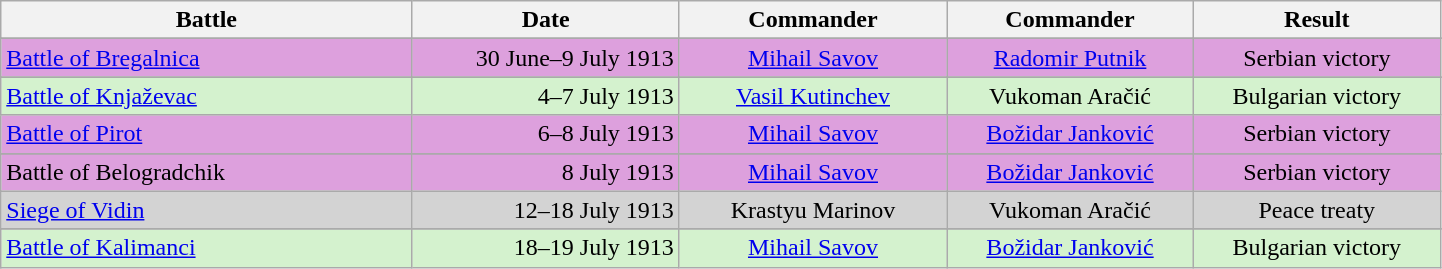<table style="width:76%; text-align:center" class="wikitable">
<tr>
<th style="width:20%;">Battle</th>
<th style="width:13%;">Date</th>
<th style="width:13%;"> Commander</th>
<th style="width:12%;"> Commander</th>
<th style="width:12%;">Result</th>
</tr>
<tr>
</tr>
<tr style="background:plum;">
<td align="left"><a href='#'>Battle of Bregalnica</a></td>
<td align="right">30 June–9 July 1913</td>
<td><a href='#'>Mihail Savov</a></td>
<td><a href='#'>Radomir Putnik</a></td>
<td>Serbian victory</td>
</tr>
<tr>
</tr>
<tr style="background:#D4F2CE;">
<td align="left"><a href='#'>Battle of Knjaževac</a></td>
<td align="right">4–7 July 1913</td>
<td><a href='#'>Vasil Kutinchev</a></td>
<td>Vukoman Aračić</td>
<td>Bulgarian victory</td>
</tr>
<tr style="background:plum;">
<td align="left"><a href='#'>Battle of Pirot</a></td>
<td align="right">6–8 July 1913</td>
<td><a href='#'>Mihail Savov</a></td>
<td><a href='#'>Božidar Janković</a></td>
<td>Serbian victory</td>
</tr>
<tr>
</tr>
<tr style="background:plum;">
<td align="left">Battle of Belogradchik</td>
<td align="right">8 July 1913</td>
<td><a href='#'>Mihail Savov</a></td>
<td><a href='#'>Božidar Janković</a></td>
<td>Serbian victory</td>
</tr>
<tr style="background:lightgrey;">
<td align="left"><a href='#'>Siege of Vidin</a></td>
<td align="right">12–18 July 1913</td>
<td>Krastyu Marinov</td>
<td>Vukoman Aračić</td>
<td>Peace treaty</td>
</tr>
<tr>
</tr>
<tr style="background:#D4F2CE;">
<td align="left"><a href='#'>Battle of Kalimanci</a></td>
<td align="right">18–19 July 1913</td>
<td><a href='#'>Mihail Savov</a></td>
<td><a href='#'>Božidar Janković</a></td>
<td>Bulgarian victory</td>
</tr>
</table>
